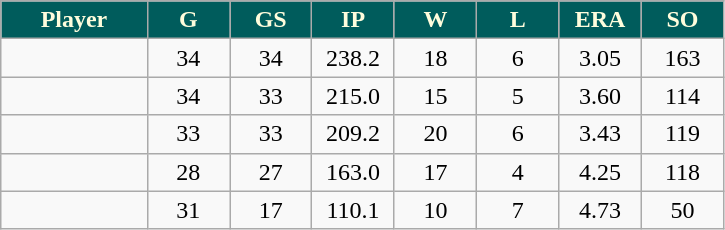<table class="wikitable sortable">
<tr>
<th style="background:#005c5c; color:#fffddd; width:16%;">Player</th>
<th style="background:#005c5c; color:#fffddd; width:9%;">G</th>
<th style="background:#005c5c; color:#fffddd; width:9%;">GS</th>
<th style="background:#005c5c; color:#fffddd; width:9%;">IP</th>
<th style="background:#005c5c; color:#fffddd; width:9%;">W</th>
<th style="background:#005c5c; color:#fffddd; width:9%;">L</th>
<th style="background:#005c5c; color:#fffddd; width:9%;">ERA</th>
<th style="background:#005c5c; color:#fffddd; width:9%;">SO</th>
</tr>
<tr style="text-align:center;">
<td></td>
<td>34</td>
<td>34</td>
<td>238.2</td>
<td>18</td>
<td>6</td>
<td>3.05</td>
<td>163</td>
</tr>
<tr style="text-align:center;">
<td></td>
<td>34</td>
<td>33</td>
<td>215.0</td>
<td>15</td>
<td>5</td>
<td>3.60</td>
<td>114</td>
</tr>
<tr style="text-align:center;">
<td></td>
<td>33</td>
<td>33</td>
<td>209.2</td>
<td>20</td>
<td>6</td>
<td>3.43</td>
<td>119</td>
</tr>
<tr style="text-align:center;">
<td></td>
<td>28</td>
<td>27</td>
<td>163.0</td>
<td>17</td>
<td>4</td>
<td>4.25</td>
<td>118</td>
</tr>
<tr style="text-align:center;">
<td></td>
<td>31</td>
<td>17</td>
<td>110.1</td>
<td>10</td>
<td>7</td>
<td>4.73</td>
<td>50</td>
</tr>
</table>
